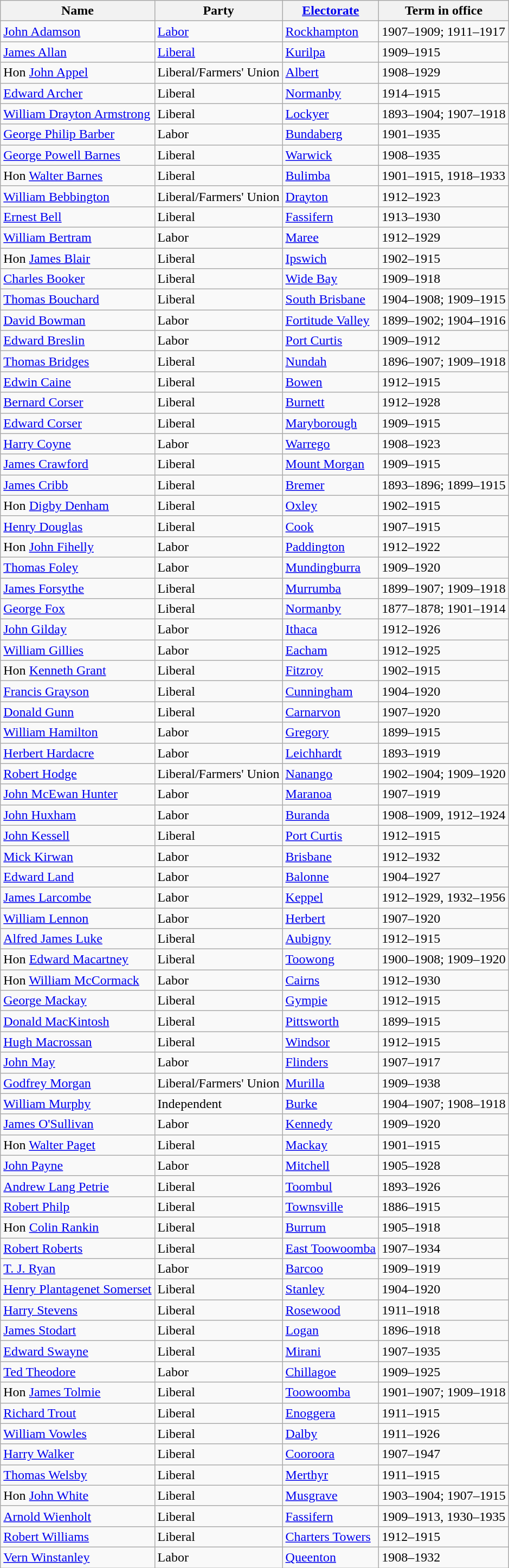<table class="wikitable sortable">
<tr>
<th>Name</th>
<th>Party</th>
<th><a href='#'>Electorate</a></th>
<th>Term in office</th>
</tr>
<tr>
<td><a href='#'>John Adamson</a></td>
<td><a href='#'>Labor</a></td>
<td><a href='#'>Rockhampton</a></td>
<td>1907–1909; 1911–1917</td>
</tr>
<tr>
<td><a href='#'>James Allan</a></td>
<td><a href='#'>Liberal</a></td>
<td><a href='#'>Kurilpa</a></td>
<td>1909–1915</td>
</tr>
<tr>
<td>Hon <a href='#'>John Appel</a></td>
<td>Liberal/Farmers' Union</td>
<td><a href='#'>Albert</a></td>
<td>1908–1929</td>
</tr>
<tr>
<td><a href='#'>Edward Archer</a></td>
<td>Liberal</td>
<td><a href='#'>Normanby</a></td>
<td>1914–1915</td>
</tr>
<tr>
<td><a href='#'>William Drayton Armstrong</a></td>
<td>Liberal</td>
<td><a href='#'>Lockyer</a></td>
<td>1893–1904; 1907–1918</td>
</tr>
<tr>
<td><a href='#'>George Philip Barber</a></td>
<td>Labor</td>
<td><a href='#'>Bundaberg</a></td>
<td>1901–1935</td>
</tr>
<tr>
<td><a href='#'>George Powell Barnes</a></td>
<td>Liberal</td>
<td><a href='#'>Warwick</a></td>
<td>1908–1935</td>
</tr>
<tr>
<td>Hon <a href='#'>Walter Barnes</a></td>
<td>Liberal</td>
<td><a href='#'>Bulimba</a></td>
<td>1901–1915, 1918–1933</td>
</tr>
<tr>
<td><a href='#'>William Bebbington</a></td>
<td>Liberal/Farmers' Union</td>
<td><a href='#'>Drayton</a></td>
<td>1912–1923</td>
</tr>
<tr>
<td><a href='#'>Ernest Bell</a></td>
<td>Liberal</td>
<td><a href='#'>Fassifern</a></td>
<td>1913–1930</td>
</tr>
<tr>
<td><a href='#'>William Bertram</a></td>
<td>Labor</td>
<td><a href='#'>Maree</a></td>
<td>1912–1929</td>
</tr>
<tr>
<td>Hon <a href='#'>James Blair</a></td>
<td>Liberal</td>
<td><a href='#'>Ipswich</a></td>
<td>1902–1915</td>
</tr>
<tr>
<td><a href='#'>Charles Booker</a></td>
<td>Liberal</td>
<td><a href='#'>Wide Bay</a></td>
<td>1909–1918</td>
</tr>
<tr>
<td><a href='#'>Thomas Bouchard</a></td>
<td>Liberal</td>
<td><a href='#'>South Brisbane</a></td>
<td>1904–1908; 1909–1915</td>
</tr>
<tr>
<td><a href='#'>David Bowman</a></td>
<td>Labor</td>
<td><a href='#'>Fortitude Valley</a></td>
<td>1899–1902; 1904–1916</td>
</tr>
<tr>
<td><a href='#'>Edward Breslin</a></td>
<td>Labor</td>
<td><a href='#'>Port Curtis</a></td>
<td>1909–1912</td>
</tr>
<tr>
<td><a href='#'>Thomas Bridges</a></td>
<td>Liberal</td>
<td><a href='#'>Nundah</a></td>
<td>1896–1907; 1909–1918</td>
</tr>
<tr>
<td><a href='#'>Edwin Caine</a></td>
<td>Liberal</td>
<td><a href='#'>Bowen</a></td>
<td>1912–1915</td>
</tr>
<tr>
<td><a href='#'>Bernard Corser</a></td>
<td>Liberal</td>
<td><a href='#'>Burnett</a></td>
<td>1912–1928</td>
</tr>
<tr>
<td><a href='#'>Edward Corser</a></td>
<td>Liberal</td>
<td><a href='#'>Maryborough</a></td>
<td>1909–1915</td>
</tr>
<tr>
<td><a href='#'>Harry Coyne</a></td>
<td>Labor</td>
<td><a href='#'>Warrego</a></td>
<td>1908–1923</td>
</tr>
<tr>
<td><a href='#'>James Crawford</a></td>
<td>Liberal</td>
<td><a href='#'>Mount Morgan</a></td>
<td>1909–1915</td>
</tr>
<tr>
<td><a href='#'>James Cribb</a></td>
<td>Liberal</td>
<td><a href='#'>Bremer</a></td>
<td>1893–1896; 1899–1915</td>
</tr>
<tr>
<td>Hon <a href='#'>Digby Denham</a></td>
<td>Liberal</td>
<td><a href='#'>Oxley</a></td>
<td>1902–1915</td>
</tr>
<tr>
<td><a href='#'>Henry Douglas</a></td>
<td>Liberal</td>
<td><a href='#'>Cook</a></td>
<td>1907–1915</td>
</tr>
<tr>
<td>Hon <a href='#'>John Fihelly</a></td>
<td>Labor</td>
<td><a href='#'>Paddington</a></td>
<td>1912–1922</td>
</tr>
<tr>
<td><a href='#'>Thomas Foley</a></td>
<td>Labor</td>
<td><a href='#'>Mundingburra</a></td>
<td>1909–1920</td>
</tr>
<tr>
<td><a href='#'>James Forsythe</a></td>
<td>Liberal</td>
<td><a href='#'>Murrumba</a></td>
<td>1899–1907; 1909–1918</td>
</tr>
<tr>
<td><a href='#'>George Fox</a></td>
<td>Liberal</td>
<td><a href='#'>Normanby</a></td>
<td>1877–1878; 1901–1914</td>
</tr>
<tr>
<td><a href='#'>John Gilday</a></td>
<td>Labor</td>
<td><a href='#'>Ithaca</a></td>
<td>1912–1926</td>
</tr>
<tr>
<td><a href='#'>William Gillies</a></td>
<td>Labor</td>
<td><a href='#'>Eacham</a></td>
<td>1912–1925</td>
</tr>
<tr>
<td>Hon <a href='#'>Kenneth Grant</a></td>
<td>Liberal</td>
<td><a href='#'>Fitzroy</a></td>
<td>1902–1915</td>
</tr>
<tr>
<td><a href='#'>Francis Grayson</a></td>
<td>Liberal</td>
<td><a href='#'>Cunningham</a></td>
<td>1904–1920</td>
</tr>
<tr>
<td><a href='#'>Donald Gunn</a></td>
<td>Liberal</td>
<td><a href='#'>Carnarvon</a></td>
<td>1907–1920</td>
</tr>
<tr>
<td><a href='#'>William Hamilton</a></td>
<td>Labor</td>
<td><a href='#'>Gregory</a></td>
<td>1899–1915</td>
</tr>
<tr>
<td><a href='#'>Herbert Hardacre</a></td>
<td>Labor</td>
<td><a href='#'>Leichhardt</a></td>
<td>1893–1919</td>
</tr>
<tr>
<td><a href='#'>Robert Hodge</a></td>
<td>Liberal/Farmers' Union</td>
<td><a href='#'>Nanango</a></td>
<td>1902–1904; 1909–1920</td>
</tr>
<tr>
<td><a href='#'>John McEwan Hunter</a></td>
<td>Labor</td>
<td><a href='#'>Maranoa</a></td>
<td>1907–1919</td>
</tr>
<tr>
<td><a href='#'>John Huxham</a></td>
<td>Labor</td>
<td><a href='#'>Buranda</a></td>
<td>1908–1909, 1912–1924</td>
</tr>
<tr>
<td><a href='#'>John Kessell</a></td>
<td>Liberal</td>
<td><a href='#'>Port Curtis</a></td>
<td>1912–1915</td>
</tr>
<tr>
<td><a href='#'>Mick Kirwan</a></td>
<td>Labor</td>
<td><a href='#'>Brisbane</a></td>
<td>1912–1932</td>
</tr>
<tr>
<td><a href='#'>Edward Land</a></td>
<td>Labor</td>
<td><a href='#'>Balonne</a></td>
<td>1904–1927</td>
</tr>
<tr>
<td><a href='#'>James Larcombe</a></td>
<td>Labor</td>
<td><a href='#'>Keppel</a></td>
<td>1912–1929, 1932–1956</td>
</tr>
<tr>
<td><a href='#'>William Lennon</a></td>
<td>Labor</td>
<td><a href='#'>Herbert</a></td>
<td>1907–1920</td>
</tr>
<tr>
<td><a href='#'>Alfred James Luke</a></td>
<td>Liberal</td>
<td><a href='#'>Aubigny</a></td>
<td>1912–1915</td>
</tr>
<tr>
<td>Hon <a href='#'>Edward Macartney</a></td>
<td>Liberal</td>
<td><a href='#'>Toowong</a></td>
<td>1900–1908; 1909–1920</td>
</tr>
<tr>
<td>Hon <a href='#'>William McCormack</a></td>
<td>Labor</td>
<td><a href='#'>Cairns</a></td>
<td>1912–1930</td>
</tr>
<tr>
<td><a href='#'>George Mackay</a></td>
<td>Liberal</td>
<td><a href='#'>Gympie</a></td>
<td>1912–1915</td>
</tr>
<tr>
<td><a href='#'>Donald MacKintosh</a></td>
<td>Liberal</td>
<td><a href='#'>Pittsworth</a></td>
<td>1899–1915</td>
</tr>
<tr>
<td><a href='#'>Hugh Macrossan</a></td>
<td>Liberal</td>
<td><a href='#'>Windsor</a></td>
<td>1912–1915</td>
</tr>
<tr>
<td><a href='#'>John May</a></td>
<td>Labor</td>
<td><a href='#'>Flinders</a></td>
<td>1907–1917</td>
</tr>
<tr>
<td><a href='#'>Godfrey Morgan</a></td>
<td>Liberal/Farmers' Union</td>
<td><a href='#'>Murilla</a></td>
<td>1909–1938</td>
</tr>
<tr>
<td><a href='#'>William Murphy</a></td>
<td>Independent</td>
<td><a href='#'>Burke</a></td>
<td>1904–1907; 1908–1918</td>
</tr>
<tr>
<td><a href='#'>James O'Sullivan</a></td>
<td>Labor</td>
<td><a href='#'>Kennedy</a></td>
<td>1909–1920</td>
</tr>
<tr>
<td>Hon <a href='#'>Walter Paget</a></td>
<td>Liberal</td>
<td><a href='#'>Mackay</a></td>
<td>1901–1915</td>
</tr>
<tr>
<td><a href='#'>John Payne</a></td>
<td>Labor</td>
<td><a href='#'>Mitchell</a></td>
<td>1905–1928</td>
</tr>
<tr>
<td><a href='#'>Andrew Lang Petrie</a></td>
<td>Liberal</td>
<td><a href='#'>Toombul</a></td>
<td>1893–1926</td>
</tr>
<tr>
<td><a href='#'>Robert Philp</a></td>
<td>Liberal</td>
<td><a href='#'>Townsville</a></td>
<td>1886–1915</td>
</tr>
<tr>
<td>Hon <a href='#'>Colin Rankin</a></td>
<td>Liberal</td>
<td><a href='#'>Burrum</a></td>
<td>1905–1918</td>
</tr>
<tr>
<td><a href='#'>Robert Roberts</a></td>
<td>Liberal</td>
<td><a href='#'>East Toowoomba</a></td>
<td>1907–1934</td>
</tr>
<tr>
<td><a href='#'>T. J. Ryan</a></td>
<td>Labor</td>
<td><a href='#'>Barcoo</a></td>
<td>1909–1919</td>
</tr>
<tr>
<td><a href='#'>Henry Plantagenet Somerset</a></td>
<td>Liberal</td>
<td><a href='#'>Stanley</a></td>
<td>1904–1920</td>
</tr>
<tr>
<td><a href='#'>Harry Stevens</a></td>
<td>Liberal</td>
<td><a href='#'>Rosewood</a></td>
<td>1911–1918</td>
</tr>
<tr>
<td><a href='#'>James Stodart</a></td>
<td>Liberal</td>
<td><a href='#'>Logan</a></td>
<td>1896–1918</td>
</tr>
<tr>
<td><a href='#'>Edward Swayne</a></td>
<td>Liberal</td>
<td><a href='#'>Mirani</a></td>
<td>1907–1935</td>
</tr>
<tr>
<td><a href='#'>Ted Theodore</a></td>
<td>Labor</td>
<td><a href='#'>Chillagoe</a></td>
<td>1909–1925</td>
</tr>
<tr>
<td>Hon <a href='#'>James Tolmie</a></td>
<td>Liberal</td>
<td><a href='#'>Toowoomba</a></td>
<td>1901–1907; 1909–1918</td>
</tr>
<tr>
<td><a href='#'>Richard Trout</a></td>
<td>Liberal</td>
<td><a href='#'>Enoggera</a></td>
<td>1911–1915</td>
</tr>
<tr>
<td><a href='#'>William Vowles</a></td>
<td>Liberal</td>
<td><a href='#'>Dalby</a></td>
<td>1911–1926</td>
</tr>
<tr>
<td><a href='#'>Harry Walker</a></td>
<td>Liberal</td>
<td><a href='#'>Cooroora</a></td>
<td>1907–1947</td>
</tr>
<tr>
<td><a href='#'>Thomas Welsby</a></td>
<td>Liberal</td>
<td><a href='#'>Merthyr</a></td>
<td>1911–1915</td>
</tr>
<tr>
<td>Hon <a href='#'>John White</a></td>
<td>Liberal</td>
<td><a href='#'>Musgrave</a></td>
<td>1903–1904; 1907–1915</td>
</tr>
<tr>
<td><a href='#'>Arnold Wienholt</a></td>
<td>Liberal</td>
<td><a href='#'>Fassifern</a></td>
<td>1909–1913, 1930–1935</td>
</tr>
<tr>
<td><a href='#'>Robert Williams</a></td>
<td>Liberal</td>
<td><a href='#'>Charters Towers</a></td>
<td>1912–1915</td>
</tr>
<tr>
<td><a href='#'>Vern Winstanley</a></td>
<td>Labor</td>
<td><a href='#'>Queenton</a></td>
<td>1908–1932</td>
</tr>
</table>
